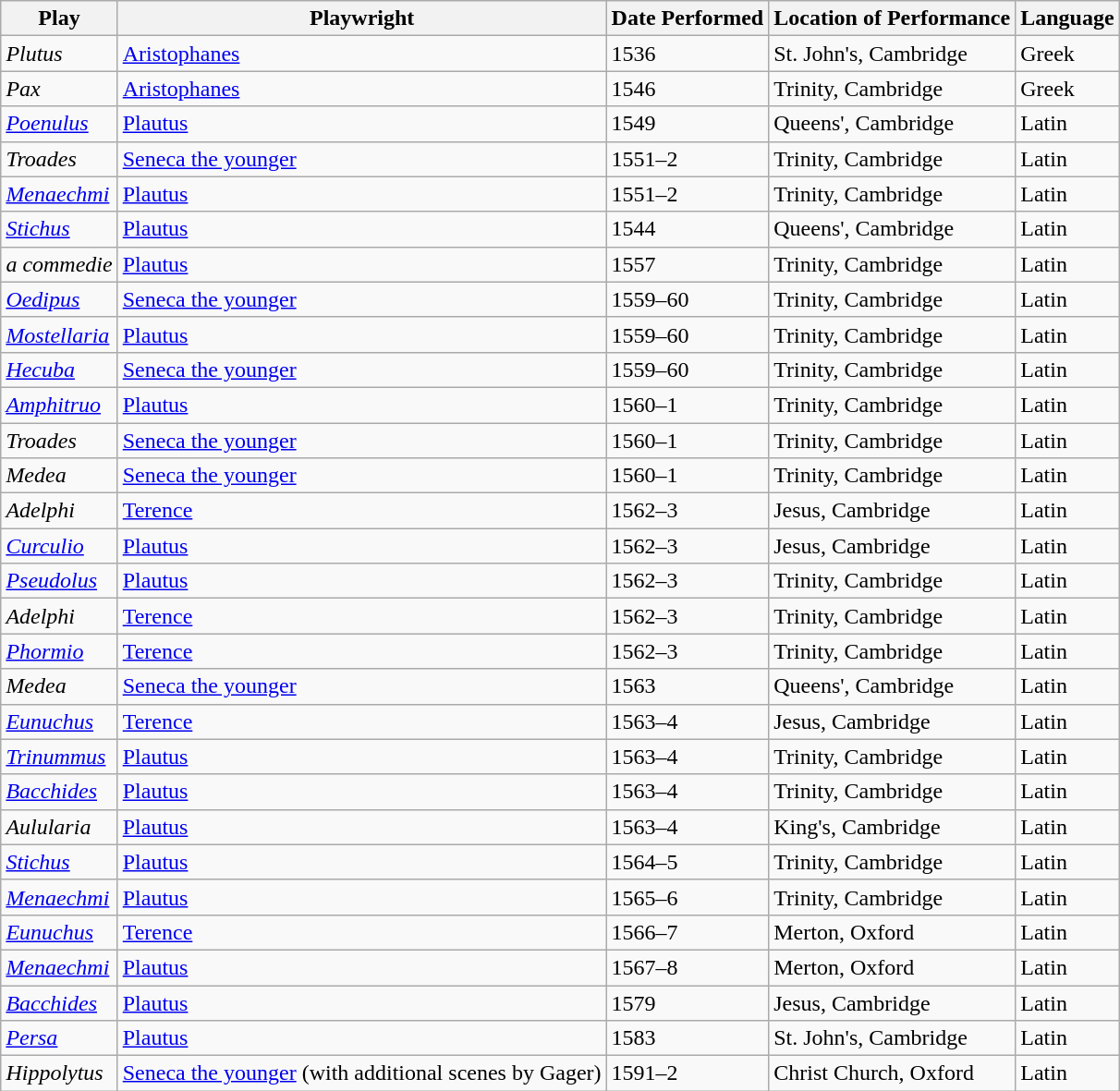<table class="wikitable sortable" style="margin:auto; margin:auto;">
<tr>
<th>Play</th>
<th>Playwright</th>
<th>Date Performed</th>
<th>Location of Performance</th>
<th>Language</th>
</tr>
<tr>
<td><em>Plutus</em></td>
<td><a href='#'>Aristophanes</a></td>
<td>1536</td>
<td>St. John's, Cambridge</td>
<td>Greek</td>
</tr>
<tr>
<td><em>Pax</em></td>
<td><a href='#'>Aristophanes</a></td>
<td>1546</td>
<td>Trinity, Cambridge</td>
<td>Greek</td>
</tr>
<tr>
<td><em><a href='#'>Poenulus</a></em></td>
<td><a href='#'>Plautus</a></td>
<td>1549</td>
<td>Queens', Cambridge</td>
<td>Latin</td>
</tr>
<tr>
<td><em>Troades</em></td>
<td><a href='#'>Seneca the younger</a></td>
<td>1551–2</td>
<td>Trinity, Cambridge</td>
<td>Latin</td>
</tr>
<tr>
<td><em><a href='#'>Menaechmi</a></em></td>
<td><a href='#'>Plautus</a></td>
<td>1551–2</td>
<td>Trinity, Cambridge</td>
<td>Latin</td>
</tr>
<tr>
<td><em><a href='#'>Stichus</a></em></td>
<td><a href='#'>Plautus</a></td>
<td>1544</td>
<td>Queens', Cambridge</td>
<td>Latin</td>
</tr>
<tr>
<td><em>a commedie</em></td>
<td><a href='#'>Plautus</a></td>
<td>1557</td>
<td>Trinity, Cambridge</td>
<td>Latin</td>
</tr>
<tr>
<td><em><a href='#'>Oedipus</a></em></td>
<td><a href='#'>Seneca the younger</a></td>
<td>1559–60</td>
<td>Trinity, Cambridge</td>
<td>Latin</td>
</tr>
<tr>
<td><em><a href='#'>Mostellaria</a></em></td>
<td><a href='#'>Plautus</a></td>
<td>1559–60</td>
<td>Trinity, Cambridge</td>
<td>Latin</td>
</tr>
<tr>
<td><em><a href='#'>Hecuba</a></em></td>
<td><a href='#'>Seneca the younger</a></td>
<td>1559–60</td>
<td>Trinity, Cambridge</td>
<td>Latin</td>
</tr>
<tr>
<td><em><a href='#'>Amphitruo</a></em></td>
<td><a href='#'>Plautus</a></td>
<td>1560–1</td>
<td>Trinity, Cambridge</td>
<td>Latin</td>
</tr>
<tr>
<td><em>Troades</em></td>
<td><a href='#'>Seneca the younger</a></td>
<td>1560–1</td>
<td>Trinity, Cambridge</td>
<td>Latin</td>
</tr>
<tr>
<td><em>Medea</em></td>
<td><a href='#'>Seneca the younger</a></td>
<td>1560–1</td>
<td>Trinity, Cambridge</td>
<td>Latin</td>
</tr>
<tr>
<td><em>Adelphi</em></td>
<td><a href='#'>Terence</a></td>
<td>1562–3</td>
<td>Jesus, Cambridge</td>
<td>Latin</td>
</tr>
<tr>
<td><em><a href='#'>Curculio</a></em></td>
<td><a href='#'>Plautus</a></td>
<td>1562–3</td>
<td>Jesus, Cambridge</td>
<td>Latin</td>
</tr>
<tr>
<td><em><a href='#'>Pseudolus</a></em></td>
<td><a href='#'>Plautus</a></td>
<td>1562–3</td>
<td>Trinity, Cambridge</td>
<td>Latin</td>
</tr>
<tr>
<td><em>Adelphi</em></td>
<td><a href='#'>Terence</a></td>
<td>1562–3</td>
<td>Trinity, Cambridge</td>
<td>Latin</td>
</tr>
<tr>
<td><em><a href='#'>Phormio</a></em></td>
<td><a href='#'>Terence</a></td>
<td>1562–3</td>
<td>Trinity, Cambridge</td>
<td>Latin</td>
</tr>
<tr>
<td><em>Medea</em></td>
<td><a href='#'>Seneca the younger</a></td>
<td>1563</td>
<td>Queens', Cambridge</td>
<td>Latin</td>
</tr>
<tr>
<td><em><a href='#'>Eunuchus</a></em></td>
<td><a href='#'>Terence</a></td>
<td>1563–4</td>
<td>Jesus, Cambridge</td>
<td>Latin</td>
</tr>
<tr>
<td><em><a href='#'>Trinummus</a></em></td>
<td><a href='#'>Plautus</a></td>
<td>1563–4</td>
<td>Trinity, Cambridge</td>
<td>Latin</td>
</tr>
<tr>
<td><em><a href='#'>Bacchides</a></em></td>
<td><a href='#'>Plautus</a></td>
<td>1563–4</td>
<td>Trinity, Cambridge</td>
<td>Latin</td>
</tr>
<tr>
<td><em>Aulularia</em></td>
<td><a href='#'>Plautus</a></td>
<td>1563–4</td>
<td>King's, Cambridge</td>
<td>Latin</td>
</tr>
<tr>
<td><em><a href='#'>Stichus</a></em></td>
<td><a href='#'>Plautus</a></td>
<td>1564–5</td>
<td>Trinity, Cambridge</td>
<td>Latin</td>
</tr>
<tr>
<td><em><a href='#'>Menaechmi</a></em></td>
<td><a href='#'>Plautus</a></td>
<td>1565–6</td>
<td>Trinity, Cambridge</td>
<td>Latin</td>
</tr>
<tr>
<td><em><a href='#'>Eunuchus</a></em></td>
<td><a href='#'>Terence</a></td>
<td>1566–7</td>
<td>Merton, Oxford</td>
<td>Latin</td>
</tr>
<tr>
<td><em><a href='#'>Menaechmi</a></em></td>
<td><a href='#'>Plautus</a></td>
<td>1567–8</td>
<td>Merton, Oxford</td>
<td>Latin</td>
</tr>
<tr>
<td><em><a href='#'>Bacchides</a></em></td>
<td><a href='#'>Plautus</a></td>
<td>1579</td>
<td>Jesus, Cambridge</td>
<td>Latin</td>
</tr>
<tr>
<td><em><a href='#'>Persa</a></em></td>
<td><a href='#'>Plautus</a></td>
<td>1583</td>
<td>St. John's, Cambridge</td>
<td>Latin</td>
</tr>
<tr>
<td><em>Hippolytus</em></td>
<td><a href='#'>Seneca the younger</a> (with additional scenes by Gager)</td>
<td>1591–2</td>
<td>Christ Church, Oxford</td>
<td>Latin</td>
</tr>
</table>
